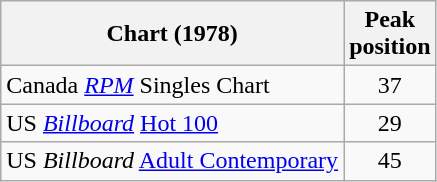<table class="wikitable">
<tr>
<th>Chart (1978)</th>
<th>Peak<br>position</th>
</tr>
<tr>
<td>Canada <em><a href='#'>RPM</a></em> Singles Chart</td>
<td align="center">37</td>
</tr>
<tr>
<td>US <em><a href='#'>Billboard</a></em> <a href='#'>Hot 100</a></td>
<td align="center">29</td>
</tr>
<tr>
<td>US <em>Billboard</em> <a href='#'>Adult Contemporary</a></td>
<td align="center">45</td>
</tr>
</table>
